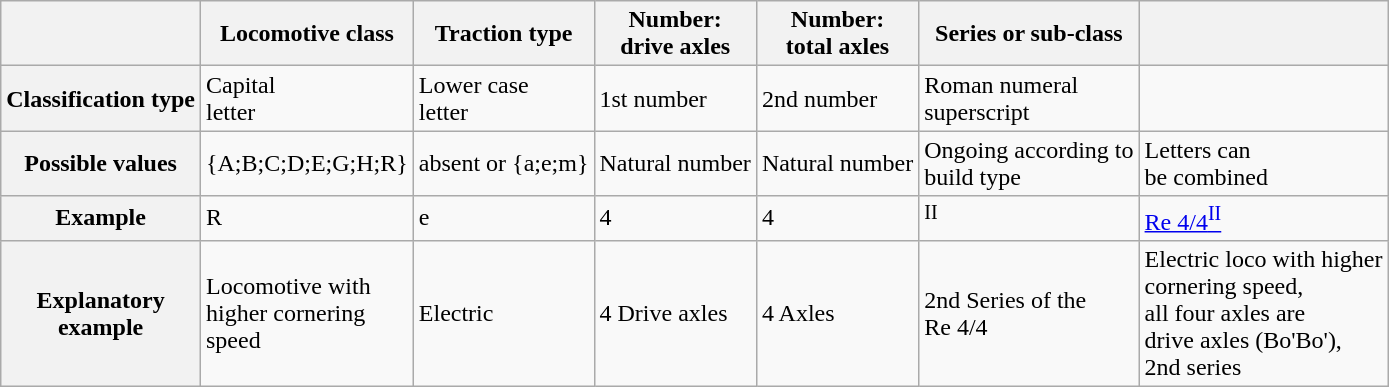<table class="wikitable">
<tr>
<th></th>
<th>Locomotive class</th>
<th>Traction type</th>
<th>Number:<br>drive axles</th>
<th>Number:<br>total axles</th>
<th>Series or sub-class</th>
<th></th>
</tr>
<tr>
<th>Classification type</th>
<td>Capital<br>letter</td>
<td>Lower case<br>letter</td>
<td>1st number</td>
<td>2nd number</td>
<td>Roman numeral<br>superscript</td>
<td></td>
</tr>
<tr>
<th>Possible values</th>
<td>{A;B;C;D;E;G;H;R}</td>
<td>absent or {a;e;m}</td>
<td>Natural number</td>
<td>Natural number</td>
<td>Ongoing according to<br>build type</td>
<td>Letters can<br>be combined</td>
</tr>
<tr>
<th>Example</th>
<td>R</td>
<td>e</td>
<td>4</td>
<td>4</td>
<td><sup>II</sup></td>
<td><a href='#'>Re 4/4<sup>II</sup></a></td>
</tr>
<tr>
<th>Explanatory<br>example</th>
<td>Locomotive with<br>higher cornering<br>speed</td>
<td>Electric</td>
<td>4 Drive axles</td>
<td>4 Axles</td>
<td>2nd Series of the<br>Re 4/4</td>
<td>Electric loco with higher<br>cornering speed,<br> all four axles are<br>drive axles (Bo'Bo'),<br>2nd series</td>
</tr>
</table>
